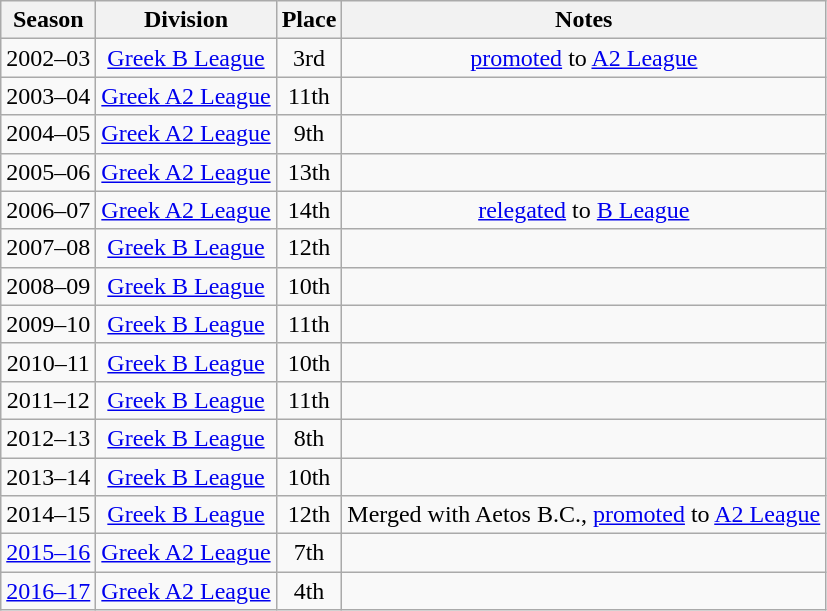<table class="wikitable" style="text-align:center">
<tr>
<th>Season</th>
<th>Division</th>
<th>Place</th>
<th>Notes</th>
</tr>
<tr>
<td>2002–03</td>
<td><a href='#'>Greek B League</a></td>
<td>3rd</td>
<td><a href='#'>promoted</a> to <a href='#'>A2 League</a></td>
</tr>
<tr>
<td>2003–04</td>
<td><a href='#'>Greek A2 League</a></td>
<td>11th</td>
<td></td>
</tr>
<tr>
<td>2004–05</td>
<td><a href='#'>Greek A2 League</a></td>
<td>9th</td>
<td></td>
</tr>
<tr>
<td>2005–06</td>
<td><a href='#'>Greek A2 League</a></td>
<td>13th</td>
<td></td>
</tr>
<tr>
<td>2006–07</td>
<td><a href='#'>Greek A2 League</a></td>
<td>14th</td>
<td><a href='#'>relegated</a> to <a href='#'>B League</a></td>
</tr>
<tr>
<td>2007–08</td>
<td><a href='#'>Greek B League</a></td>
<td>12th</td>
<td></td>
</tr>
<tr>
<td>2008–09</td>
<td><a href='#'>Greek B League</a></td>
<td>10th</td>
<td></td>
</tr>
<tr>
<td>2009–10</td>
<td><a href='#'>Greek B League</a></td>
<td>11th</td>
<td></td>
</tr>
<tr>
<td>2010–11</td>
<td><a href='#'>Greek B League</a></td>
<td>10th</td>
<td></td>
</tr>
<tr>
<td>2011–12</td>
<td><a href='#'>Greek B League</a></td>
<td>11th</td>
<td></td>
</tr>
<tr>
<td>2012–13</td>
<td><a href='#'>Greek B League</a></td>
<td>8th</td>
<td></td>
</tr>
<tr>
<td>2013–14</td>
<td><a href='#'>Greek B League</a></td>
<td>10th</td>
<td></td>
</tr>
<tr>
<td>2014–15</td>
<td><a href='#'>Greek B League</a></td>
<td>12th</td>
<td>Merged with Aetos B.C., <a href='#'>promoted</a> to <a href='#'>A2 League</a></td>
</tr>
<tr>
<td><a href='#'>2015–16</a></td>
<td><a href='#'>Greek A2 League</a></td>
<td>7th</td>
<td></td>
</tr>
<tr>
<td><a href='#'>2016–17</a></td>
<td><a href='#'>Greek A2 League</a></td>
<td>4th</td>
<td></td>
</tr>
</table>
